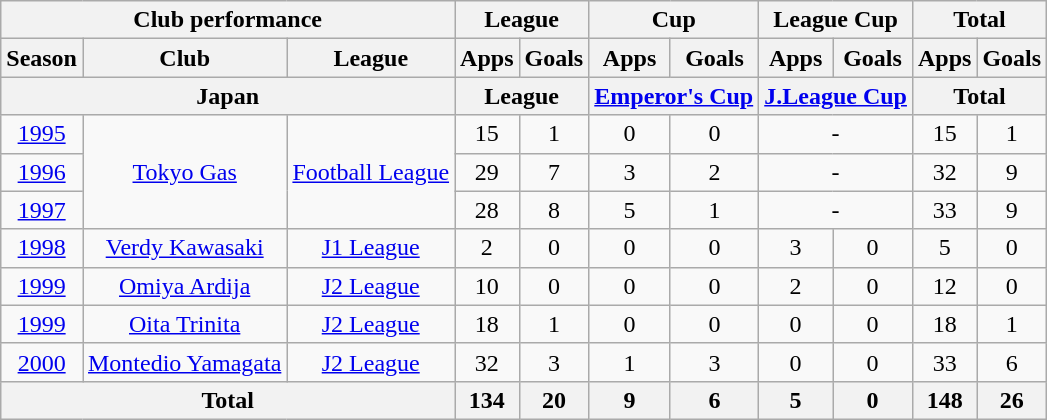<table class="wikitable" style="text-align:center;">
<tr>
<th colspan=3>Club performance</th>
<th colspan=2>League</th>
<th colspan=2>Cup</th>
<th colspan=2>League Cup</th>
<th colspan=2>Total</th>
</tr>
<tr>
<th>Season</th>
<th>Club</th>
<th>League</th>
<th>Apps</th>
<th>Goals</th>
<th>Apps</th>
<th>Goals</th>
<th>Apps</th>
<th>Goals</th>
<th>Apps</th>
<th>Goals</th>
</tr>
<tr>
<th colspan=3>Japan</th>
<th colspan=2>League</th>
<th colspan=2><a href='#'>Emperor's Cup</a></th>
<th colspan=2><a href='#'>J.League Cup</a></th>
<th colspan=2>Total</th>
</tr>
<tr>
<td><a href='#'>1995</a></td>
<td rowspan="3"><a href='#'>Tokyo Gas</a></td>
<td rowspan="3"><a href='#'>Football League</a></td>
<td>15</td>
<td>1</td>
<td>0</td>
<td>0</td>
<td colspan="2">-</td>
<td>15</td>
<td>1</td>
</tr>
<tr>
<td><a href='#'>1996</a></td>
<td>29</td>
<td>7</td>
<td>3</td>
<td>2</td>
<td colspan="2">-</td>
<td>32</td>
<td>9</td>
</tr>
<tr>
<td><a href='#'>1997</a></td>
<td>28</td>
<td>8</td>
<td>5</td>
<td>1</td>
<td colspan="2">-</td>
<td>33</td>
<td>9</td>
</tr>
<tr>
<td><a href='#'>1998</a></td>
<td><a href='#'>Verdy Kawasaki</a></td>
<td><a href='#'>J1 League</a></td>
<td>2</td>
<td>0</td>
<td>0</td>
<td>0</td>
<td>3</td>
<td>0</td>
<td>5</td>
<td>0</td>
</tr>
<tr>
<td><a href='#'>1999</a></td>
<td><a href='#'>Omiya Ardija</a></td>
<td><a href='#'>J2 League</a></td>
<td>10</td>
<td>0</td>
<td>0</td>
<td>0</td>
<td>2</td>
<td>0</td>
<td>12</td>
<td>0</td>
</tr>
<tr>
<td><a href='#'>1999</a></td>
<td><a href='#'>Oita Trinita</a></td>
<td><a href='#'>J2 League</a></td>
<td>18</td>
<td>1</td>
<td>0</td>
<td>0</td>
<td>0</td>
<td>0</td>
<td>18</td>
<td>1</td>
</tr>
<tr>
<td><a href='#'>2000</a></td>
<td><a href='#'>Montedio Yamagata</a></td>
<td><a href='#'>J2 League</a></td>
<td>32</td>
<td>3</td>
<td>1</td>
<td>3</td>
<td>0</td>
<td>0</td>
<td>33</td>
<td>6</td>
</tr>
<tr>
<th colspan=3>Total</th>
<th>134</th>
<th>20</th>
<th>9</th>
<th>6</th>
<th>5</th>
<th>0</th>
<th>148</th>
<th>26</th>
</tr>
</table>
